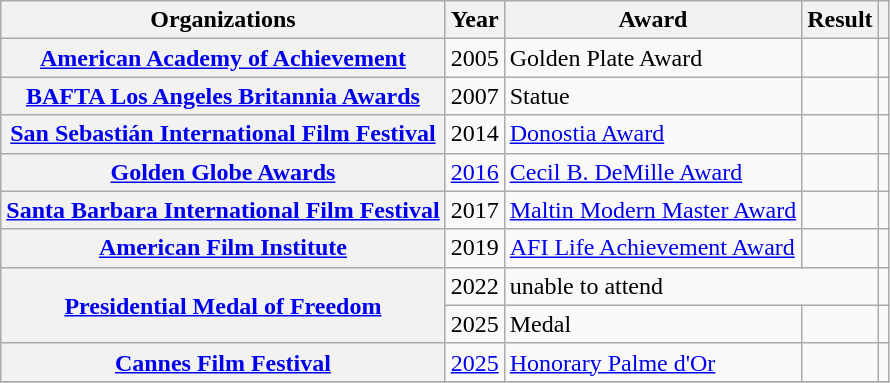<table class= "wikitable plainrowheaders sortable">
<tr>
<th>Organizations</th>
<th scope="col">Year</th>
<th scope="col">Award</th>
<th scope="col">Result</th>
<th scope="col" class="unsortable"></th>
</tr>
<tr>
<th scope="row" rowspan="1"><a href='#'>American Academy of Achievement</a></th>
<td style="text-align:center;">2005</td>
<td>Golden Plate Award</td>
<td></td>
<td></td>
</tr>
<tr>
<th scope="row" rowspan="1"><a href='#'>BAFTA Los Angeles Britannia Awards</a></th>
<td style="text-align:center;">2007</td>
<td>Statue</td>
<td></td>
<td style="text-align:center;"></td>
</tr>
<tr>
<th scope="row" rowspan="1"><a href='#'>San Sebastián International Film Festival</a></th>
<td style="text-align:center;">2014</td>
<td><a href='#'>Donostia Award</a></td>
<td></td>
<td style="text-align:center;"></td>
</tr>
<tr>
<th scope="row" rowspan="1"><a href='#'>Golden Globe Awards</a></th>
<td style="text-align:center;"><a href='#'>2016</a></td>
<td><a href='#'>Cecil B. DeMille Award</a></td>
<td></td>
<td style="text-align:center;"></td>
</tr>
<tr>
<th scope="row" rowspan="1"><a href='#'>Santa Barbara International Film Festival</a></th>
<td style="text-align:center;">2017</td>
<td><a href='#'>Maltin Modern Master Award</a></td>
<td></td>
<td style="text-align:center;"></td>
</tr>
<tr>
<th scope="row" rowspan="1"><a href='#'>American Film Institute</a></th>
<td style="text-align:center;">2019</td>
<td><a href='#'>AFI Life Achievement Award</a></td>
<td></td>
<td style="text-align:center;"></td>
</tr>
<tr>
<th scope="row" rowspan="2"><a href='#'>Presidential Medal of Freedom</a></th>
<td style="text-align:center;">2022</td>
<td colspan="2">unable to attend</td>
<td style="text-align:center;"></td>
</tr>
<tr>
<td style="text-align:center;">2025</td>
<td>Medal</td>
<td></td>
<td style="text-align:center;"></td>
</tr>
<tr>
<th scope="row" rowspan="1"><a href='#'>Cannes Film Festival</a></th>
<td style="text-align:center;"><a href='#'>2025</a></td>
<td><a href='#'>Honorary Palme d'Or</a></td>
<td></td>
<td style="text-align:center;"></td>
</tr>
<tr>
</tr>
</table>
